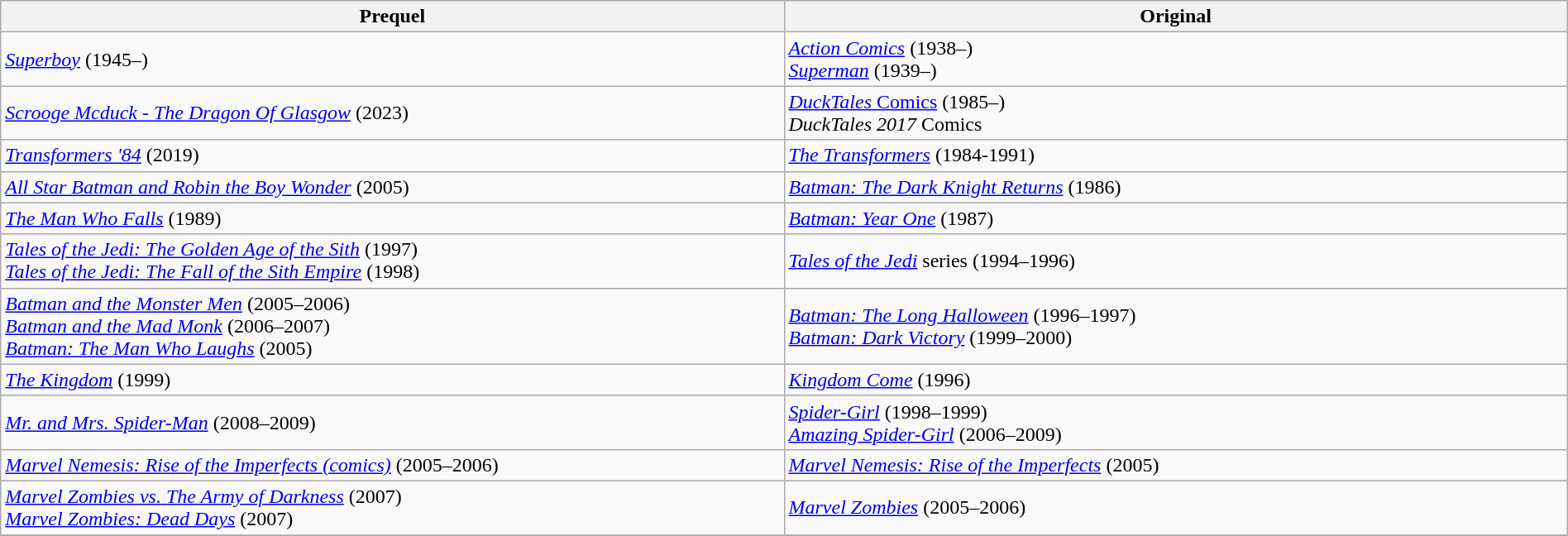<table class="wikitable sortable" style="width:100%;">
<tr>
<th width="50%">Prequel</th>
<th>Original</th>
</tr>
<tr>
<td><em><a href='#'>Superboy</a></em> (1945–)</td>
<td><em><a href='#'>Action Comics</a></em> (1938–)<br><em><a href='#'>Superman</a></em> (1939–)</td>
</tr>
<tr>
<td><em><a href='#'>Scrooge Mcduck - The Dragon Of Glasgow</a></em> (2023)</td>
<td><a href='#'><em>DuckTales</em> Comics</a> (1985–)<br><em>DuckTales 2017</em> Comics</td>
</tr>
<tr>
<td><em><a href='#'>Transformers '84</a></em> (2019)</td>
<td><em><a href='#'>The Transformers</a></em> (1984-1991)</td>
</tr>
<tr>
<td><em><a href='#'>All Star Batman and Robin the Boy Wonder</a></em> (2005)</td>
<td><em><a href='#'>Batman: The Dark Knight Returns</a></em> (1986)</td>
</tr>
<tr>
<td><em><a href='#'>The Man Who Falls</a></em> (1989)</td>
<td><em><a href='#'>Batman: Year One</a></em> (1987)</td>
</tr>
<tr>
<td><em><a href='#'>Tales of the Jedi: The Golden Age of the Sith</a></em> (1997) <br><em><a href='#'>Tales of the Jedi: The Fall of the Sith Empire</a></em> (1998)</td>
<td><em><a href='#'>Tales of the Jedi</a></em> series (1994–1996)</td>
</tr>
<tr>
<td><em><a href='#'>Batman and the Monster Men</a></em> (2005–2006) <br><em><a href='#'>Batman and the Mad Monk</a></em> (2006–2007) <br><em><a href='#'>Batman: The Man Who Laughs</a></em> (2005)</td>
<td><em><a href='#'>Batman: The Long Halloween</a></em> (1996–1997) <br><em><a href='#'>Batman: Dark Victory</a></em> (1999–2000)</td>
</tr>
<tr>
<td><em><a href='#'>The Kingdom</a></em> (1999)</td>
<td><em><a href='#'>Kingdom Come</a></em> (1996)</td>
</tr>
<tr>
<td><em><a href='#'>Mr. and Mrs. Spider-Man</a></em> (2008–2009)</td>
<td><em><a href='#'>Spider-Girl</a></em> (1998–1999) <br><em><a href='#'>Amazing Spider-Girl</a></em> (2006–2009)</td>
</tr>
<tr>
<td><em><a href='#'>Marvel Nemesis: Rise of the Imperfects (comics)</a></em> (2005–2006)</td>
<td><em><a href='#'>Marvel Nemesis: Rise of the Imperfects</a></em> (2005)</td>
</tr>
<tr>
<td><em><a href='#'>Marvel Zombies vs. The Army of Darkness</a></em> (2007) <br><em><a href='#'>Marvel Zombies: Dead Days</a></em> (2007)</td>
<td><em><a href='#'>Marvel Zombies</a></em> (2005–2006)</td>
</tr>
<tr>
</tr>
</table>
